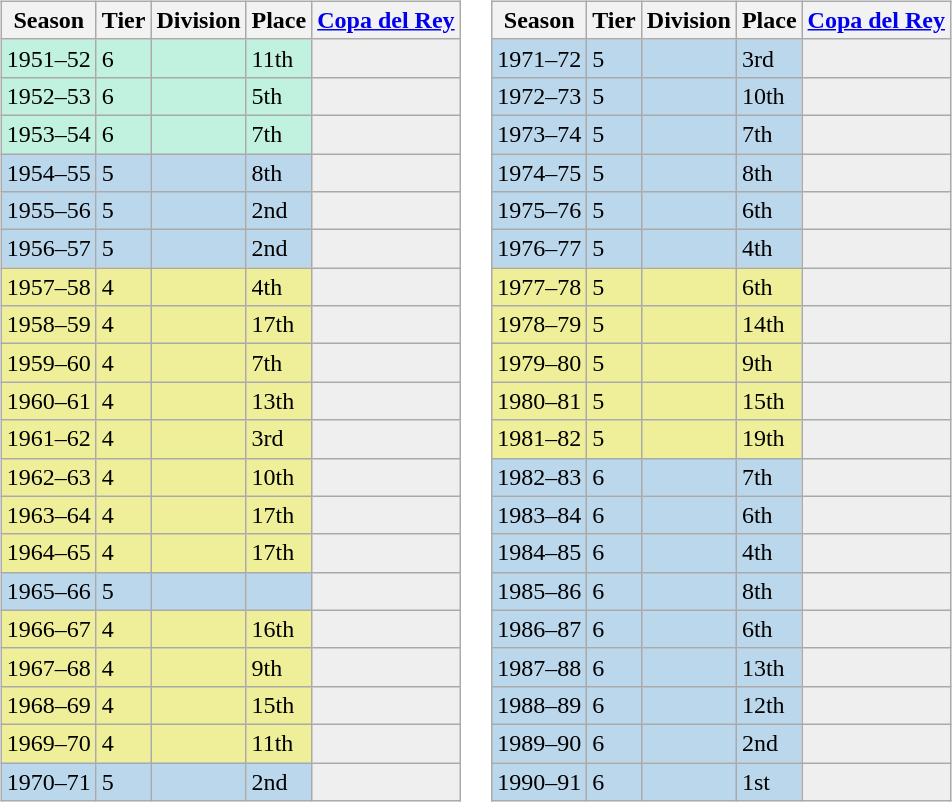<table>
<tr>
<td valign="top" width=0%><br><table class="wikitable">
<tr style="background:#f0f6fa;">
<th>Season</th>
<th>Tier</th>
<th>Division</th>
<th>Place</th>
<th><a href='#'>Copa del Rey</a></th>
</tr>
<tr>
<td style="background:#C0F2DF;">1951–52</td>
<td style="background:#C0F2DF;">6</td>
<td style="background:#C0F2DF;"></td>
<td style="background:#C0F2DF;">11th</td>
<th style="background:#efefef;"></th>
</tr>
<tr>
<td style="background:#C0F2DF;">1952–53</td>
<td style="background:#C0F2DF;">6</td>
<td style="background:#C0F2DF;"></td>
<td style="background:#C0F2DF;">5th</td>
<th style="background:#efefef;"></th>
</tr>
<tr>
<td style="background:#C0F2DF;">1953–54</td>
<td style="background:#C0F2DF;">6</td>
<td style="background:#C0F2DF;"></td>
<td style="background:#C0F2DF;">7th</td>
<th style="background:#efefef;"></th>
</tr>
<tr>
<td style="background:#BBD7EC;">1954–55</td>
<td style="background:#BBD7EC;">5</td>
<td style="background:#BBD7EC;"></td>
<td style="background:#BBD7EC;">8th</td>
<th style="background:#efefef;"></th>
</tr>
<tr>
<td style="background:#BBD7EC;">1955–56</td>
<td style="background:#BBD7EC;">5</td>
<td style="background:#BBD7EC;"></td>
<td style="background:#BBD7EC;">2nd</td>
<th style="background:#efefef;"></th>
</tr>
<tr>
<td style="background:#BBD7EC;">1956–57</td>
<td style="background:#BBD7EC;">5</td>
<td style="background:#BBD7EC;"></td>
<td style="background:#BBD7EC;">2nd</td>
<th style="background:#efefef;"></th>
</tr>
<tr>
<td style="background:#EFEF99;">1957–58</td>
<td style="background:#EFEF99;">4</td>
<td style="background:#EFEF99;"></td>
<td style="background:#EFEF99;">4th</td>
<th style="background:#efefef;"></th>
</tr>
<tr>
<td style="background:#EFEF99;">1958–59</td>
<td style="background:#EFEF99;">4</td>
<td style="background:#EFEF99;"></td>
<td style="background:#EFEF99;">17th</td>
<th style="background:#efefef;"></th>
</tr>
<tr>
<td style="background:#EFEF99;">1959–60</td>
<td style="background:#EFEF99;">4</td>
<td style="background:#EFEF99;"></td>
<td style="background:#EFEF99;">7th</td>
<th style="background:#efefef;"></th>
</tr>
<tr>
<td style="background:#EFEF99;">1960–61</td>
<td style="background:#EFEF99;">4</td>
<td style="background:#EFEF99;"></td>
<td style="background:#EFEF99;">13th</td>
<th style="background:#efefef;"></th>
</tr>
<tr>
<td style="background:#EFEF99;">1961–62</td>
<td style="background:#EFEF99;">4</td>
<td style="background:#EFEF99;"></td>
<td style="background:#EFEF99;">3rd</td>
<th style="background:#efefef;"></th>
</tr>
<tr>
<td style="background:#EFEF99;">1962–63</td>
<td style="background:#EFEF99;">4</td>
<td style="background:#EFEF99;"></td>
<td style="background:#EFEF99;">10th</td>
<th style="background:#efefef;"></th>
</tr>
<tr>
<td style="background:#EFEF99;">1963–64</td>
<td style="background:#EFEF99;">4</td>
<td style="background:#EFEF99;"></td>
<td style="background:#EFEF99;">17th</td>
<th style="background:#efefef;"></th>
</tr>
<tr>
<td style="background:#EFEF99;">1964–65</td>
<td style="background:#EFEF99;">4</td>
<td style="background:#EFEF99;"></td>
<td style="background:#EFEF99;">17th</td>
<th style="background:#efefef;"></th>
</tr>
<tr>
<td style="background:#BBD7EC;">1965–66</td>
<td style="background:#BBD7EC;">5</td>
<td style="background:#BBD7EC;"></td>
<td style="background:#BBD7EC;"></td>
<th style="background:#efefef;"></th>
</tr>
<tr>
<td style="background:#EFEF99;">1966–67</td>
<td style="background:#EFEF99;">4</td>
<td style="background:#EFEF99;"></td>
<td style="background:#EFEF99;">16th</td>
<th style="background:#efefef;"></th>
</tr>
<tr>
<td style="background:#EFEF99;">1967–68</td>
<td style="background:#EFEF99;">4</td>
<td style="background:#EFEF99;"></td>
<td style="background:#EFEF99;">9th</td>
<th style="background:#efefef;"></th>
</tr>
<tr>
<td style="background:#EFEF99;">1968–69</td>
<td style="background:#EFEF99;">4</td>
<td style="background:#EFEF99;"></td>
<td style="background:#EFEF99;">15th</td>
<th style="background:#efefef;"></th>
</tr>
<tr>
<td style="background:#EFEF99;">1969–70</td>
<td style="background:#EFEF99;">4</td>
<td style="background:#EFEF99;"></td>
<td style="background:#EFEF99;">11th</td>
<th style="background:#efefef;"></th>
</tr>
<tr>
<td style="background:#BBD7EC;">1970–71</td>
<td style="background:#BBD7EC;">5</td>
<td style="background:#BBD7EC;"></td>
<td style="background:#BBD7EC;">2nd</td>
<th style="background:#efefef;"></th>
</tr>
</table>
</td>
<td valign="top" width=0%><br><table class="wikitable">
<tr style="background:#f0f6fa;">
<th>Season</th>
<th>Tier</th>
<th>Division</th>
<th>Place</th>
<th><a href='#'>Copa del Rey</a></th>
</tr>
<tr>
<td style="background:#BBD7EC;">1971–72</td>
<td style="background:#BBD7EC;">5</td>
<td style="background:#BBD7EC;"></td>
<td style="background:#BBD7EC;">3rd</td>
<th style="background:#efefef;"></th>
</tr>
<tr>
<td style="background:#BBD7EC;">1972–73</td>
<td style="background:#BBD7EC;">5</td>
<td style="background:#BBD7EC;"></td>
<td style="background:#BBD7EC;">10th</td>
<th style="background:#efefef;"></th>
</tr>
<tr>
<td style="background:#BBD7EC;">1973–74</td>
<td style="background:#BBD7EC;">5</td>
<td style="background:#BBD7EC;"></td>
<td style="background:#BBD7EC;">7th</td>
<th style="background:#efefef;"></th>
</tr>
<tr>
<td style="background:#BBD7EC;">1974–75</td>
<td style="background:#BBD7EC;">5</td>
<td style="background:#BBD7EC;"></td>
<td style="background:#BBD7EC;">8th</td>
<th style="background:#efefef;"></th>
</tr>
<tr>
<td style="background:#BBD7EC;">1975–76</td>
<td style="background:#BBD7EC;">5</td>
<td style="background:#BBD7EC;"></td>
<td style="background:#BBD7EC;">6th</td>
<th style="background:#efefef;"></th>
</tr>
<tr>
<td style="background:#BBD7EC;">1976–77</td>
<td style="background:#BBD7EC;">5</td>
<td style="background:#BBD7EC;"></td>
<td style="background:#BBD7EC;">4th</td>
<th style="background:#efefef;"></th>
</tr>
<tr>
<td style="background:#EFEF99;">1977–78</td>
<td style="background:#EFEF99;">5</td>
<td style="background:#EFEF99;"></td>
<td style="background:#EFEF99;">6th</td>
<th style="background:#efefef;"></th>
</tr>
<tr>
<td style="background:#EFEF99;">1978–79</td>
<td style="background:#EFEF99;">5</td>
<td style="background:#EFEF99;"></td>
<td style="background:#EFEF99;">14th</td>
<th style="background:#efefef;"></th>
</tr>
<tr>
<td style="background:#EFEF99;">1979–80</td>
<td style="background:#EFEF99;">5</td>
<td style="background:#EFEF99;"></td>
<td style="background:#EFEF99;">9th</td>
<th style="background:#efefef;"></th>
</tr>
<tr>
<td style="background:#EFEF99;">1980–81</td>
<td style="background:#EFEF99;">5</td>
<td style="background:#EFEF99;"></td>
<td style="background:#EFEF99;">15th</td>
<th style="background:#efefef;"></th>
</tr>
<tr>
<td style="background:#EFEF99;">1981–82</td>
<td style="background:#EFEF99;">5</td>
<td style="background:#EFEF99;"></td>
<td style="background:#EFEF99;">19th</td>
<th style="background:#efefef;"></th>
</tr>
<tr>
<td style="background:#BBD7EC;">1982–83</td>
<td style="background:#BBD7EC;">6</td>
<td style="background:#BBD7EC;"></td>
<td style="background:#BBD7EC;">7th</td>
<th style="background:#efefef;"></th>
</tr>
<tr>
<td style="background:#BBD7EC;">1983–84</td>
<td style="background:#BBD7EC;">6</td>
<td style="background:#BBD7EC;"></td>
<td style="background:#BBD7EC;">6th</td>
<th style="background:#efefef;"></th>
</tr>
<tr>
<td style="background:#BBD7EC;">1984–85</td>
<td style="background:#BBD7EC;">6</td>
<td style="background:#BBD7EC;"></td>
<td style="background:#BBD7EC;">4th</td>
<th style="background:#efefef;"></th>
</tr>
<tr>
<td style="background:#BBD7EC;">1985–86</td>
<td style="background:#BBD7EC;">6</td>
<td style="background:#BBD7EC;"></td>
<td style="background:#BBD7EC;">8th</td>
<th style="background:#efefef;"></th>
</tr>
<tr>
<td style="background:#BBD7EC;">1986–87</td>
<td style="background:#BBD7EC;">6</td>
<td style="background:#BBD7EC;"></td>
<td style="background:#BBD7EC;">6th</td>
<th style="background:#efefef;"></th>
</tr>
<tr>
<td style="background:#BBD7EC;">1987–88</td>
<td style="background:#BBD7EC;">6</td>
<td style="background:#BBD7EC;"></td>
<td style="background:#BBD7EC;">13th</td>
<th style="background:#efefef;"></th>
</tr>
<tr>
<td style="background:#BBD7EC;">1988–89</td>
<td style="background:#BBD7EC;">6</td>
<td style="background:#BBD7EC;"></td>
<td style="background:#BBD7EC;">12th</td>
<th style="background:#efefef;"></th>
</tr>
<tr>
<td style="background:#BBD7EC;">1989–90</td>
<td style="background:#BBD7EC;">6</td>
<td style="background:#BBD7EC;"></td>
<td style="background:#BBD7EC;">2nd</td>
<th style="background:#efefef;"></th>
</tr>
<tr>
<td style="background:#BBD7EC;">1990–91</td>
<td style="background:#BBD7EC;">6</td>
<td style="background:#BBD7EC;"></td>
<td style="background:#BBD7EC;">1st</td>
<th style="background:#efefef;"></th>
</tr>
</table>
</td>
</tr>
</table>
